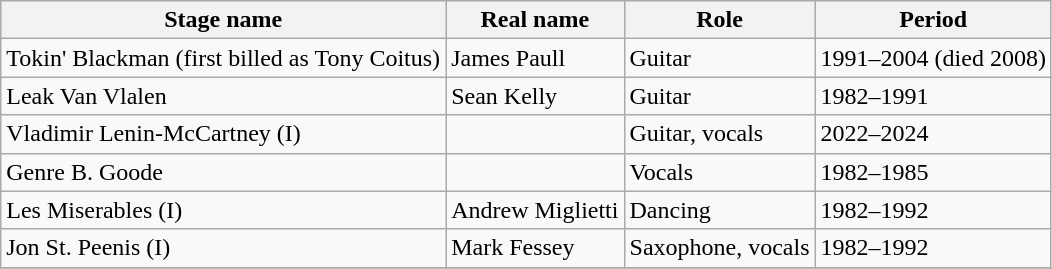<table class="wikitable">
<tr>
<th>Stage name</th>
<th>Real name</th>
<th>Role</th>
<th>Period</th>
</tr>
<tr>
<td>Tokin' Blackman (first billed as Tony Coitus)</td>
<td>James Paull</td>
<td>Guitar</td>
<td>1991–2004 (died 2008)</td>
</tr>
<tr>
<td>Leak Van Vlalen</td>
<td>Sean Kelly</td>
<td>Guitar</td>
<td>1982–1991</td>
</tr>
<tr>
<td>Vladimir Lenin-McCartney (I)</td>
<td></td>
<td>Guitar, vocals</td>
<td>2022–2024</td>
</tr>
<tr>
<td>Genre B. Goode</td>
<td></td>
<td>Vocals</td>
<td>1982–1985</td>
</tr>
<tr>
<td>Les Miserables (I)</td>
<td>Andrew Miglietti</td>
<td>Dancing</td>
<td>1982–1992</td>
</tr>
<tr>
<td>Jon St. Peenis (I)</td>
<td>Mark Fessey</td>
<td>Saxophone, vocals</td>
<td>1982–1992</td>
</tr>
<tr>
</tr>
</table>
